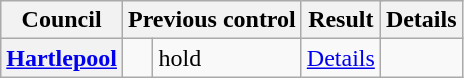<table class="wikitable sortable" border="1">
<tr>
<th scope="col">Council</th>
<th colspan=2>Previous control</th>
<th colspan=2>Result</th>
<th class="unsortable" scope="col">Details</th>
</tr>
<tr>
<th scope="row" style="text-align: left;"><a href='#'>Hartlepool</a></th>
<td></td>
<td> hold</td>
<td><a href='#'>Details</a></td>
</tr>
</table>
